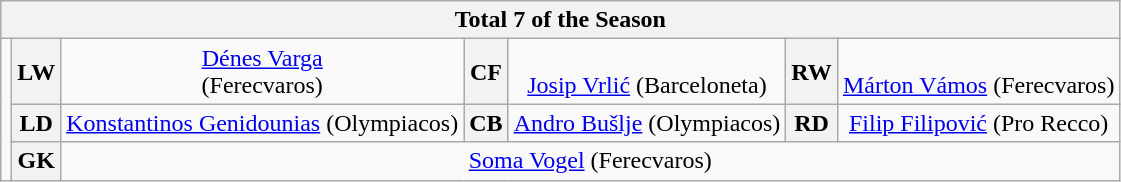<table class="wikitable" style="text-align:center">
<tr>
<th colspan="7">Total 7 of the Season</th>
</tr>
<tr>
<td rowspan="3"></td>
<th>LW</th>
<td> <a href='#'>Dénes Varga</a><br>(Ferecvaros)</td>
<th>CF</th>
<td><br><a href='#'>Josip Vrlić</a>
(Barceloneta)</td>
<th>RW</th>
<td><br><a href='#'>Márton Vámos</a>
(Ferecvaros)</td>
</tr>
<tr>
<th>LD</th>
<td> <a href='#'>Konstantinos Genidounias</a> (Olympiacos)</td>
<th>CB</th>
<td> <a href='#'>Andro Bušlje</a> (Olympiacos)</td>
<th>RD</th>
<td> <a href='#'>Filip Filipović</a> (Pro Recco)</td>
</tr>
<tr>
<th>GK</th>
<td colspan="5"> <a href='#'>Soma Vogel</a> (Ferecvaros)</td>
</tr>
</table>
